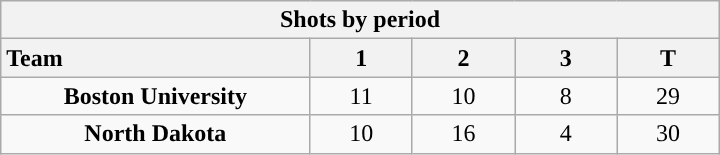<table class="wikitable" style="width:30em; text-align:right;">
<tr>
<th colspan=6>Shots by period</th>
</tr>
<tr>
<th style="width:10em; text-align:left;">Team</th>
<th style="width:3em;">1</th>
<th style="width:3em;">2</th>
<th style="width:3em;">3</th>
<th style="width:3em;">T</th>
</tr>
<tr>
<td align=center><strong>Boston University</strong></td>
<td align=center>11</td>
<td align=center>10</td>
<td align=center>8</td>
<td align=center>29</td>
</tr>
<tr>
<td align=center><strong>North Dakota</strong></td>
<td align=center>10</td>
<td align=center>16</td>
<td align=center>4</td>
<td align=center>30</td>
</tr>
</table>
